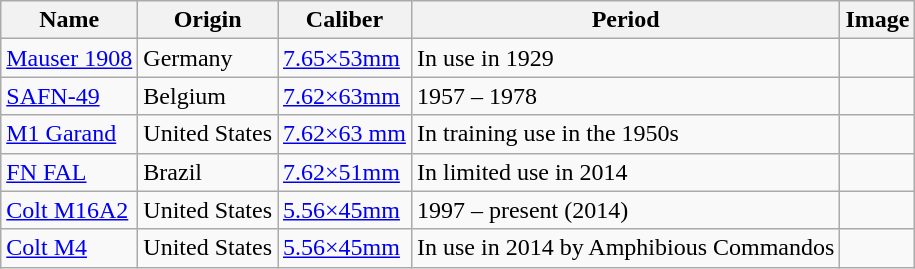<table class="wikitable mw-collapsible mw-collapsed">
<tr>
<th>Name</th>
<th>Origin</th>
<th>Caliber</th>
<th>Period</th>
<th>Image</th>
</tr>
<tr>
<td><a href='#'>Mauser 1908</a></td>
<td>Germany</td>
<td><a href='#'>7.65×53mm</a></td>
<td>In use in 1929</td>
<td></td>
</tr>
<tr>
<td><a href='#'>SAFN-49</a></td>
<td>Belgium</td>
<td><a href='#'>7.62×63mm</a></td>
<td>1957 – 1978</td>
<td></td>
</tr>
<tr>
<td><a href='#'>M1 Garand</a></td>
<td>United States</td>
<td><a href='#'>7.62×63 mm</a></td>
<td>In training use in the 1950s</td>
<td></td>
</tr>
<tr>
<td><a href='#'>FN FAL</a></td>
<td>Brazil</td>
<td><a href='#'>7.62×51mm</a></td>
<td>In limited use in 2014</td>
<td></td>
</tr>
<tr>
<td><a href='#'>Colt M16A2</a></td>
<td>United States</td>
<td><a href='#'>5.56×45mm</a></td>
<td>1997 – present (2014)</td>
<td></td>
</tr>
<tr>
<td><a href='#'>Colt M4</a></td>
<td>United States</td>
<td><a href='#'>5.56×45mm</a></td>
<td>In use in 2014 by Amphibious Commandos</td>
<td></td>
</tr>
</table>
